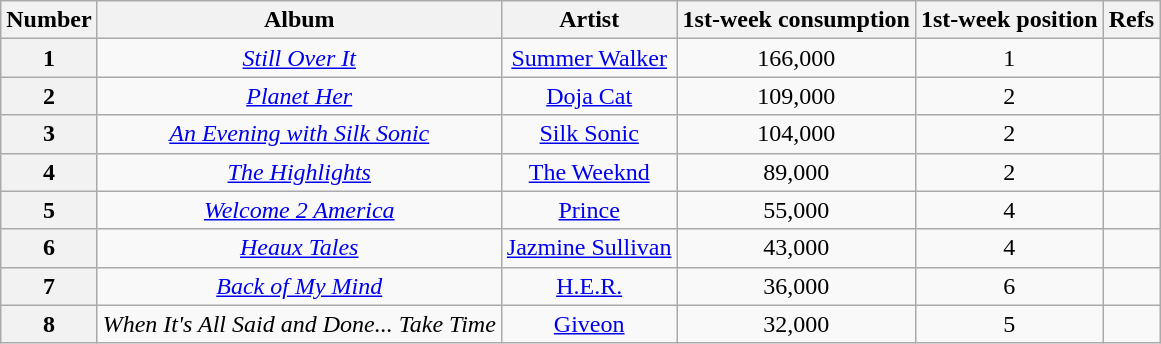<table class="wikitable sortable" style="text-align:center;">
<tr>
<th scope="col">Number</th>
<th scope="col">Album</th>
<th scope="col">Artist</th>
<th scope="col">1st-week consumption</th>
<th scope="col">1st-week position</th>
<th scope="col">Refs</th>
</tr>
<tr>
<th scope="row">1</th>
<td><em><a href='#'>Still Over It</a></em></td>
<td><a href='#'>Summer Walker</a></td>
<td>166,000</td>
<td>1</td>
<td></td>
</tr>
<tr>
<th scope="row">2</th>
<td><em><a href='#'>Planet Her</a></em></td>
<td><a href='#'>Doja Cat</a></td>
<td>109,000</td>
<td>2</td>
<td></td>
</tr>
<tr>
<th scope="row">3</th>
<td><em><a href='#'>An Evening with Silk Sonic</a></em></td>
<td><a href='#'>Silk Sonic</a></td>
<td>104,000</td>
<td>2</td>
<td></td>
</tr>
<tr>
<th scope="row">4</th>
<td><em><a href='#'>The Highlights</a></em></td>
<td><a href='#'>The Weeknd</a></td>
<td>89,000</td>
<td>2</td>
<td></td>
</tr>
<tr>
<th scope="row">5</th>
<td><em><a href='#'>Welcome 2 America</a></em></td>
<td><a href='#'>Prince</a></td>
<td>55,000</td>
<td>4</td>
<td></td>
</tr>
<tr>
<th scope="row">6</th>
<td><em><a href='#'>Heaux Tales</a></em></td>
<td><a href='#'>Jazmine Sullivan</a></td>
<td>43,000</td>
<td>4</td>
<td></td>
</tr>
<tr>
<th scope="row">7</th>
<td><em><a href='#'>Back of My Mind</a></em></td>
<td><a href='#'>H.E.R.</a></td>
<td>36,000</td>
<td>6</td>
<td></td>
</tr>
<tr>
<th scope="row">8</th>
<td><em>When It's All Said and Done... Take Time</em></td>
<td><a href='#'>Giveon</a></td>
<td>32,000</td>
<td>5</td>
<td></td>
</tr>
</table>
